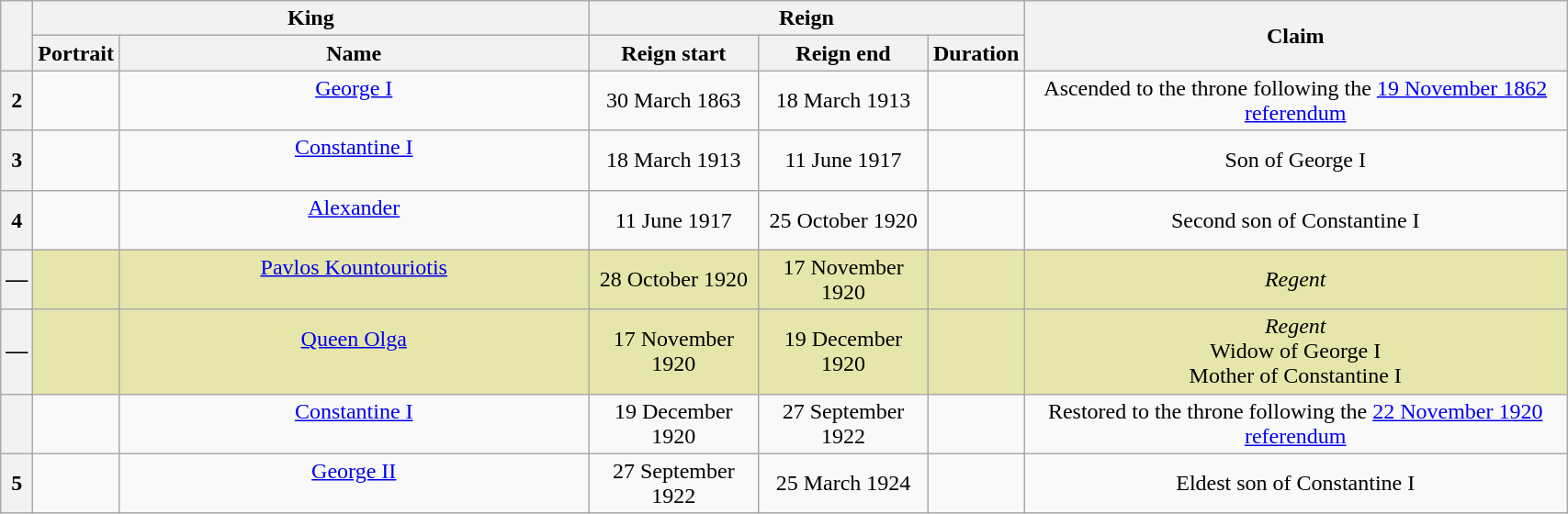<table class="wikitable" style="text-align:center; width:90%">
<tr>
<th rowspan="2"></th>
<th colspan="2">King</th>
<th colspan="3">Reign</th>
<th rowspan="2">Claim</th>
</tr>
<tr>
<th>Portrait</th>
<th style="width:30%;">Name<br></th>
<th>Reign start</th>
<th>Reign end</th>
<th>Duration</th>
</tr>
<tr>
<th>2</th>
<td></td>
<td><a href='#'>George I</a><br><br></td>
<td>30 March 1863</td>
<td>18 March 1913<br></td>
<td></td>
<td>Ascended to the throne following the <a href='#'>19 November 1862 referendum</a></td>
</tr>
<tr>
<th>3</th>
<td></td>
<td><a href='#'>Constantine I</a><br><br></td>
<td>18 March 1913</td>
<td>11 June 1917<br></td>
<td></td>
<td>Son of George I</td>
</tr>
<tr>
<th>4</th>
<td></td>
<td><a href='#'>Alexander</a><br><br></td>
<td>11 June 1917</td>
<td>25 October 1920</td>
<td></td>
<td>Second son of Constantine I</td>
</tr>
<tr style="background:#e6e6aa;">
<th>—</th>
<td></td>
<td> <a href='#'>Pavlos Kountouriotis</a><br><br></td>
<td>28 October 1920</td>
<td>17 November 1920<br></td>
<td></td>
<td><em>Regent</em></td>
</tr>
<tr style="background:#e6e6aa;">
<th>—</th>
<td></td>
<td><a href='#'>Queen Olga</a><br><br></td>
<td>17 November 1920</td>
<td>19 December 1920</td>
<td></td>
<td><em>Regent</em><br>Widow of George I<br>Mother of Constantine I</td>
</tr>
<tr>
<th></th>
<td></td>
<td><a href='#'>Constantine I</a><br><br></td>
<td>19 December 1920</td>
<td>27 September 1922<br></td>
<td></td>
<td>Restored to the throne following the <a href='#'>22 November 1920 referendum</a></td>
</tr>
<tr>
<th>5</th>
<td></td>
<td><a href='#'>George II</a><br><br></td>
<td>27 September 1922</td>
<td>25 March 1924<br></td>
<td></td>
<td>Eldest son of Constantine I</td>
</tr>
</table>
